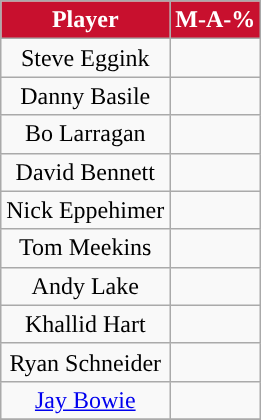<table class="wikitable sortable" style="text-align:center">
<tr>
<th style="background:#C8102E; color:#FFFFFF;">Player</th>
<th style="background:#C8102E; color:#FFFFFF;">M-A-%</th>
</tr>
<tr>
<td>Steve Eggink</td>
<td></td>
</tr>
<tr>
<td>Danny Basile</td>
<td></td>
</tr>
<tr>
<td>Bo Larragan</td>
<td></td>
</tr>
<tr>
<td>David Bennett</td>
<td></td>
</tr>
<tr>
<td>Nick Eppehimer</td>
<td></td>
</tr>
<tr>
<td>Tom Meekins</td>
<td></td>
</tr>
<tr>
<td>Andy Lake</td>
<td></td>
</tr>
<tr>
<td>Khallid Hart</td>
<td></td>
</tr>
<tr>
<td>Ryan Schneider</td>
<td></td>
</tr>
<tr>
<td><a href='#'>Jay Bowie</a></td>
<td></td>
</tr>
<tr>
</tr>
</table>
